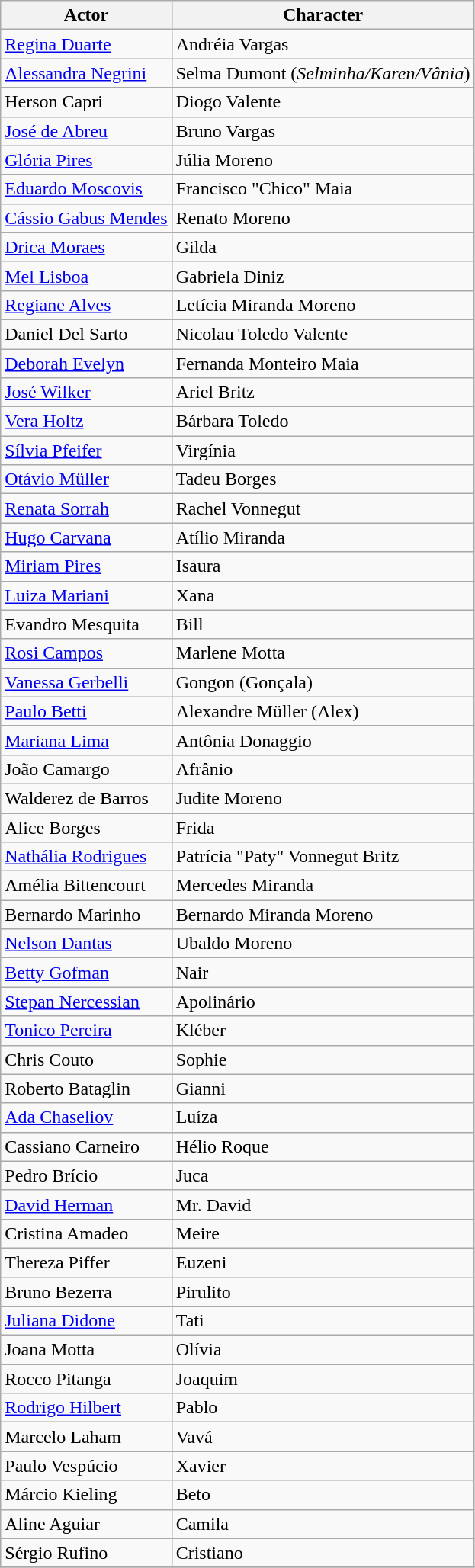<table class="wikitable sortable">
<tr>
<th>Actor</th>
<th>Character</th>
</tr>
<tr>
<td><a href='#'>Regina Duarte</a></td>
<td>Andréia Vargas</td>
</tr>
<tr>
<td><a href='#'>Alessandra Negrini</a></td>
<td>Selma Dumont (<em>Selminha/Karen/Vânia</em>)</td>
</tr>
<tr>
<td>Herson Capri</td>
<td>Diogo Valente</td>
</tr>
<tr>
<td><a href='#'>José de Abreu</a></td>
<td>Bruno Vargas</td>
</tr>
<tr>
<td><a href='#'>Glória Pires</a></td>
<td>Júlia Moreno</td>
</tr>
<tr>
<td><a href='#'>Eduardo Moscovis</a></td>
<td>Francisco "Chico" Maia</td>
</tr>
<tr>
<td><a href='#'>Cássio Gabus Mendes</a></td>
<td>Renato Moreno</td>
</tr>
<tr>
<td><a href='#'>Drica Moraes</a></td>
<td>Gilda</td>
</tr>
<tr>
<td><a href='#'>Mel Lisboa</a></td>
<td>Gabriela Diniz</td>
</tr>
<tr>
<td><a href='#'>Regiane Alves</a></td>
<td>Letícia Miranda Moreno</td>
</tr>
<tr>
<td>Daniel Del Sarto</td>
<td>Nicolau Toledo Valente</td>
</tr>
<tr>
<td><a href='#'>Deborah Evelyn</a></td>
<td>Fernanda Monteiro Maia</td>
</tr>
<tr>
<td><a href='#'>José Wilker</a></td>
<td>Ariel Britz</td>
</tr>
<tr>
<td><a href='#'>Vera Holtz</a></td>
<td>Bárbara Toledo</td>
</tr>
<tr>
<td><a href='#'>Sílvia Pfeifer</a></td>
<td>Virgínia</td>
</tr>
<tr>
<td><a href='#'>Otávio Müller</a></td>
<td>Tadeu Borges</td>
</tr>
<tr>
<td><a href='#'>Renata Sorrah</a></td>
<td>Rachel Vonnegut</td>
</tr>
<tr>
<td><a href='#'>Hugo Carvana</a></td>
<td>Atílio Miranda</td>
</tr>
<tr>
<td><a href='#'>Miriam Pires</a></td>
<td>Isaura</td>
</tr>
<tr>
<td><a href='#'>Luiza Mariani</a></td>
<td>Xana</td>
</tr>
<tr>
<td>Evandro Mesquita</td>
<td>Bill</td>
</tr>
<tr>
<td><a href='#'>Rosi Campos</a></td>
<td>Marlene Motta</td>
</tr>
<tr | Fernando Alves Pinto || Sandro>
</tr>
<tr>
<td><a href='#'>Vanessa Gerbelli</a></td>
<td>Gongon (Gonçala)</td>
</tr>
<tr>
<td><a href='#'>Paulo Betti</a></td>
<td>Alexandre Müller (Alex)</td>
</tr>
<tr>
<td><a href='#'>Mariana Lima</a></td>
<td>Antônia Donaggio</td>
</tr>
<tr>
<td>João Camargo</td>
<td>Afrânio</td>
</tr>
<tr>
<td>Walderez de Barros</td>
<td>Judite Moreno</td>
</tr>
<tr>
<td>Alice Borges</td>
<td>Frida</td>
</tr>
<tr>
<td><a href='#'>Nathália Rodrigues</a></td>
<td>Patrícia "Paty" Vonnegut Britz</td>
</tr>
<tr>
<td>Amélia Bittencourt</td>
<td>Mercedes Miranda</td>
</tr>
<tr>
<td>Bernardo Marinho</td>
<td>Bernardo Miranda Moreno</td>
</tr>
<tr>
<td><a href='#'>Nelson Dantas</a></td>
<td>Ubaldo Moreno</td>
</tr>
<tr>
<td><a href='#'>Betty Gofman</a></td>
<td>Nair</td>
</tr>
<tr>
<td><a href='#'>Stepan Nercessian</a></td>
<td>Apolinário</td>
</tr>
<tr>
<td><a href='#'>Tonico Pereira</a></td>
<td>Kléber</td>
</tr>
<tr>
<td>Chris Couto</td>
<td>Sophie</td>
</tr>
<tr>
<td>Roberto Bataglin</td>
<td>Gianni</td>
</tr>
<tr>
<td><a href='#'>Ada Chaseliov</a></td>
<td>Luíza</td>
</tr>
<tr>
<td>Cassiano Carneiro</td>
<td>Hélio Roque</td>
</tr>
<tr>
<td>Pedro Brício</td>
<td>Juca</td>
</tr>
<tr>
<td><a href='#'>David Herman</a></td>
<td>Mr. David</td>
</tr>
<tr>
<td>Cristina Amadeo</td>
<td>Meire</td>
</tr>
<tr>
<td>Thereza Piffer</td>
<td>Euzeni</td>
</tr>
<tr>
<td>Bruno Bezerra</td>
<td>Pirulito</td>
</tr>
<tr>
<td><a href='#'>Juliana Didone</a></td>
<td>Tati</td>
</tr>
<tr>
<td>Joana Motta</td>
<td>Olívia</td>
</tr>
<tr>
<td>Rocco Pitanga</td>
<td>Joaquim</td>
</tr>
<tr>
<td><a href='#'>Rodrigo Hilbert</a></td>
<td>Pablo</td>
</tr>
<tr>
<td>Marcelo Laham</td>
<td>Vavá</td>
</tr>
<tr>
<td>Paulo Vespúcio</td>
<td>Xavier</td>
</tr>
<tr>
<td>Márcio Kieling</td>
<td>Beto</td>
</tr>
<tr>
<td>Aline Aguiar</td>
<td>Camila</td>
</tr>
<tr>
<td>Sérgio Rufino</td>
<td>Cristiano</td>
</tr>
<tr>
</tr>
</table>
